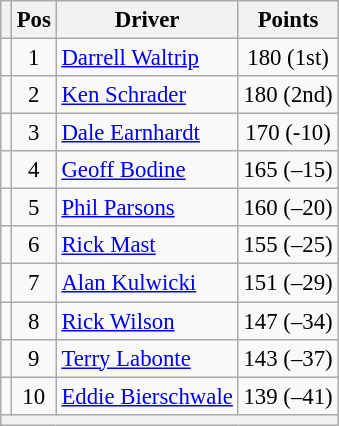<table class="wikitable" style="font-size: 95%;">
<tr>
<th></th>
<th>Pos</th>
<th>Driver</th>
<th>Points</th>
</tr>
<tr>
<td align="left"></td>
<td style="text-align:center;">1</td>
<td><a href='#'>Darrell Waltrip</a></td>
<td style="text-align:center;">180 (1st)</td>
</tr>
<tr>
<td align="left"></td>
<td style="text-align:center;">2</td>
<td><a href='#'>Ken Schrader</a></td>
<td style="text-align:center;">180 (2nd)</td>
</tr>
<tr>
<td align="left"></td>
<td style="text-align:center;">3</td>
<td><a href='#'>Dale Earnhardt</a></td>
<td style="text-align:center;">170 (-10)</td>
</tr>
<tr>
<td align="left"></td>
<td style="text-align:center;">4</td>
<td><a href='#'>Geoff Bodine</a></td>
<td style="text-align:center;">165 (–15)</td>
</tr>
<tr>
<td align="left"></td>
<td style="text-align:center;">5</td>
<td><a href='#'>Phil Parsons</a></td>
<td style="text-align:center;">160 (–20)</td>
</tr>
<tr>
<td align="left"></td>
<td style="text-align:center;">6</td>
<td><a href='#'>Rick Mast</a></td>
<td style="text-align:center;">155 (–25)</td>
</tr>
<tr>
<td align="left"></td>
<td style="text-align:center;">7</td>
<td><a href='#'>Alan Kulwicki</a></td>
<td style="text-align:center;">151 (–29)</td>
</tr>
<tr>
<td align="left"></td>
<td style="text-align:center;">8</td>
<td><a href='#'>Rick Wilson</a></td>
<td style="text-align:center;">147 (–34)</td>
</tr>
<tr>
<td align="left"></td>
<td style="text-align:center;">9</td>
<td><a href='#'>Terry Labonte</a></td>
<td style="text-align:center;">143 (–37)</td>
</tr>
<tr>
<td align="left"></td>
<td style="text-align:center;">10</td>
<td><a href='#'>Eddie Bierschwale</a></td>
<td style="text-align:center;">139 (–41)</td>
</tr>
<tr class="sortbottom">
<th colspan="9"></th>
</tr>
</table>
